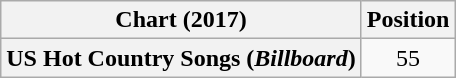<table class="wikitable plainrowheaders" style="text-align:center">
<tr>
<th scope="col">Chart (2017)</th>
<th scope="col">Position</th>
</tr>
<tr>
<th scope="row">US Hot Country Songs (<em>Billboard</em>)</th>
<td>55</td>
</tr>
</table>
